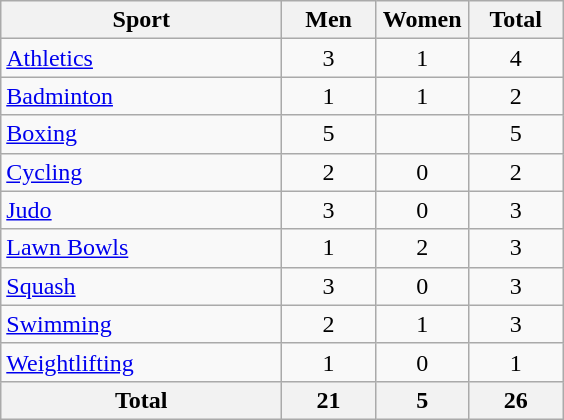<table class="wikitable sortable" style="text-align:center;">
<tr>
<th width=180>Sport</th>
<th width=55>Men</th>
<th width=55>Women</th>
<th width=55>Total</th>
</tr>
<tr>
<td align=left><a href='#'>Athletics</a></td>
<td>3</td>
<td>1</td>
<td>4</td>
</tr>
<tr>
<td align=left><a href='#'>Badminton</a></td>
<td>1</td>
<td>1</td>
<td>2</td>
</tr>
<tr>
<td align=left><a href='#'>Boxing</a></td>
<td>5</td>
<td></td>
<td>5</td>
</tr>
<tr>
<td align=left><a href='#'>Cycling</a></td>
<td>2</td>
<td>0</td>
<td>2</td>
</tr>
<tr>
<td align=left><a href='#'>Judo</a></td>
<td>3</td>
<td>0</td>
<td>3</td>
</tr>
<tr>
<td align=left><a href='#'>Lawn Bowls</a></td>
<td>1</td>
<td>2</td>
<td>3</td>
</tr>
<tr>
<td align=left><a href='#'>Squash</a></td>
<td>3</td>
<td>0</td>
<td>3</td>
</tr>
<tr>
<td align=left><a href='#'>Swimming</a></td>
<td>2</td>
<td>1</td>
<td>3</td>
</tr>
<tr>
<td align=left><a href='#'>Weightlifting</a></td>
<td>1</td>
<td>0</td>
<td>1</td>
</tr>
<tr>
<th>Total</th>
<th>21</th>
<th>5</th>
<th>26</th>
</tr>
</table>
